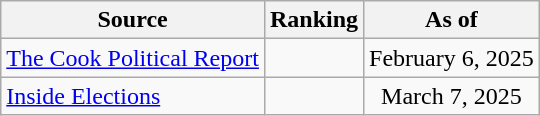<table class="wikitable" style="text-align:center">
<tr>
<th>Source</th>
<th>Ranking</th>
<th>As of</th>
</tr>
<tr>
<td align=left><a href='#'>The Cook Political Report</a></td>
<td></td>
<td>February 6, 2025</td>
</tr>
<tr>
<td align=left><a href='#'>Inside Elections</a></td>
<td></td>
<td>March 7, 2025</td>
</tr>
</table>
